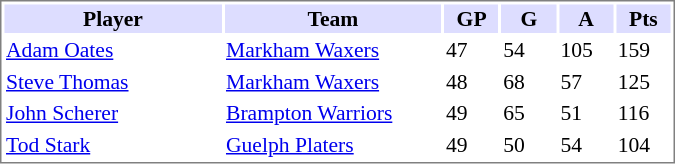<table cellpadding="0">
<tr align="left" style="vertical-align: top">
<td></td>
<td><br><table cellpadding="1" width="450px" style="font-size: 90%; border: 1px solid gray;">
<tr>
<th bgcolor="#DDDDFF" width="30%">Player</th>
<th bgcolor="#DDDDFF" width="30%">Team</th>
<th bgcolor="#DDDDFF" width="7.5%">GP</th>
<th bgcolor="#DDDDFF" width="7.5%">G</th>
<th bgcolor="#DDDDFF" width="7.5%">A</th>
<th bgcolor="#DDDDFF" width="7.5%">Pts</th>
</tr>
<tr>
<td><a href='#'>Adam Oates</a></td>
<td><a href='#'>Markham Waxers</a></td>
<td>47</td>
<td>54</td>
<td>105</td>
<td>159</td>
</tr>
<tr>
<td><a href='#'>Steve Thomas</a></td>
<td><a href='#'>Markham Waxers</a></td>
<td>48</td>
<td>68</td>
<td>57</td>
<td>125</td>
</tr>
<tr>
<td><a href='#'>John Scherer</a></td>
<td><a href='#'>Brampton Warriors</a></td>
<td>49</td>
<td>65</td>
<td>51</td>
<td>116</td>
</tr>
<tr>
<td><a href='#'>Tod Stark</a></td>
<td><a href='#'>Guelph Platers</a></td>
<td>49</td>
<td>50</td>
<td>54</td>
<td>104</td>
</tr>
</table>
</td>
</tr>
</table>
